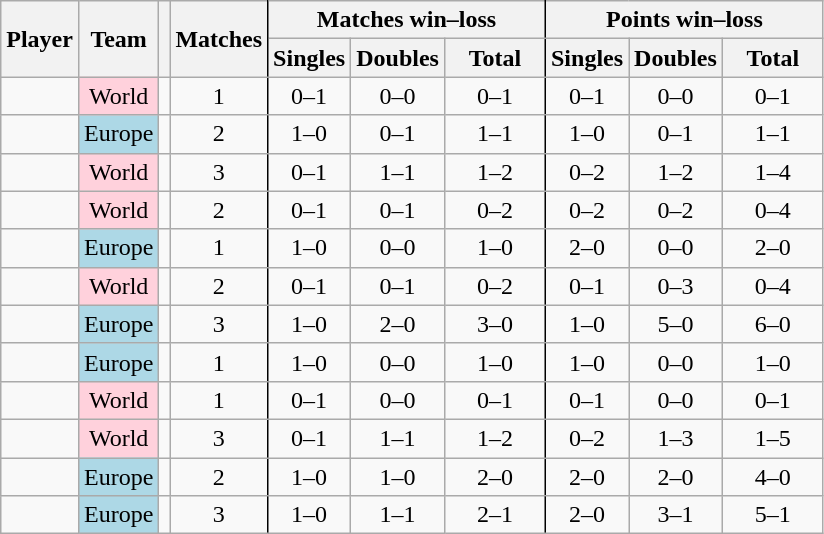<table class="wikitable mw-datatable sortable nowrap" style="text-align:center">
<tr>
<th rowspan="2">Player</th>
<th rowspan="2" width="40">Team</th>
<th rowspan=2></th>
<th rowspan=2 style="border-right: 1pt black solid">Matches</th>
<th class="unsortable" colspan=3 style="border-right: 1pt black solid">Matches win–loss</th>
<th class="unsortable" colspan=3>Points win–loss</th>
</tr>
<tr>
<th>Singles</th>
<th>Doubles</th>
<th width=60 style="border-right: 1pt black solid">Total</th>
<th>Singles</th>
<th>Doubles</th>
<th width=60>Total</th>
</tr>
<tr>
<td align="left"></td>
<td bgcolor="ffd1dc">World</td>
<td align=center></td>
<td style="border-right: 1pt black solid">1</td>
<td>0–1</td>
<td>0–0</td>
<td style="border-right: 1pt black solid">0–1</td>
<td>0–1</td>
<td>0–0</td>
<td>0–1</td>
</tr>
<tr>
<td align="left"></td>
<td bgcolor="lightblue">Europe</td>
<td align=center></td>
<td style="border-right: 1pt black solid">2</td>
<td>1–0</td>
<td>0–1</td>
<td style="border-right: 1pt black solid">1–1</td>
<td>1–0</td>
<td>0–1</td>
<td>1–1</td>
</tr>
<tr>
<td align="left"></td>
<td bgcolor="ffd1dc">World</td>
<td align=center></td>
<td style="border-right: 1pt black solid">3</td>
<td>0–1</td>
<td>1–1</td>
<td style="border-right: 1pt black solid">1–2</td>
<td>0–2</td>
<td>1–2</td>
<td>1–4</td>
</tr>
<tr>
<td align="left"></td>
<td bgcolor="ffd1dc">World</td>
<td align=center></td>
<td style="border-right: 1pt black solid">2</td>
<td>0–1</td>
<td>0–1</td>
<td style="border-right: 1pt black solid">0–2</td>
<td>0–2</td>
<td>0–2</td>
<td>0–4</td>
</tr>
<tr>
<td align="left"></td>
<td bgcolor="lightblue">Europe</td>
<td align=center></td>
<td style="border-right: 1pt black solid">1</td>
<td>1–0</td>
<td>0–0</td>
<td style="border-right: 1pt black solid">1–0</td>
<td>2–0</td>
<td>0–0</td>
<td>2–0</td>
</tr>
<tr>
<td align="left"></td>
<td bgcolor="FFD1DC">World</td>
<td align=center></td>
<td style="border-right: 1pt black solid">2</td>
<td>0–1</td>
<td>0–1</td>
<td style="border-right: 1pt black solid">0–2</td>
<td>0–1</td>
<td>0–3</td>
<td>0–4</td>
</tr>
<tr>
<td align="left"></td>
<td bgcolor="lightblue">Europe</td>
<td align=center></td>
<td style="border-right: 1pt black solid">3</td>
<td>1–0</td>
<td>2–0</td>
<td style="border-right: 1pt black solid">3–0</td>
<td>1–0</td>
<td>5–0</td>
<td>6–0</td>
</tr>
<tr>
<td align="left"></td>
<td bgcolor="lightblue">Europe</td>
<td align=center></td>
<td style="border-right: 1pt black solid">1</td>
<td>1–0</td>
<td>0–0</td>
<td style="border-right: 1pt black solid">1–0</td>
<td>1–0</td>
<td>0–0</td>
<td>1–0</td>
</tr>
<tr>
<td align="left"></td>
<td bgcolor="FFD1DC">World</td>
<td align=center></td>
<td style="border-right: 1pt black solid">1</td>
<td>0–1</td>
<td>0–0</td>
<td style="border-right: 1pt black solid">0–1</td>
<td>0–1</td>
<td>0–0</td>
<td>0–1</td>
</tr>
<tr>
<td align="left"></td>
<td bgcolor="ffd1dc">World</td>
<td align=center></td>
<td style="border-right: 1pt black solid">3</td>
<td>0–1</td>
<td>1–1</td>
<td style="border-right: 1pt black solid">1–2</td>
<td>0–2</td>
<td>1–3</td>
<td>1–5</td>
</tr>
<tr>
<td align="left"></td>
<td bgcolor="lightblue">Europe</td>
<td align=center></td>
<td style="border-right: 1pt black solid">2</td>
<td>1–0</td>
<td>1–0</td>
<td style="border-right: 1pt black solid">2–0</td>
<td>2–0</td>
<td>2–0</td>
<td>4–0</td>
</tr>
<tr>
<td align="left"></td>
<td bgcolor="lightblue">Europe</td>
<td align=center></td>
<td style="border-right: 1pt black solid">3</td>
<td>1–0</td>
<td>1–1</td>
<td style="border-right: 1pt black solid">2–1</td>
<td>2–0</td>
<td>3–1</td>
<td>5–1</td>
</tr>
</table>
